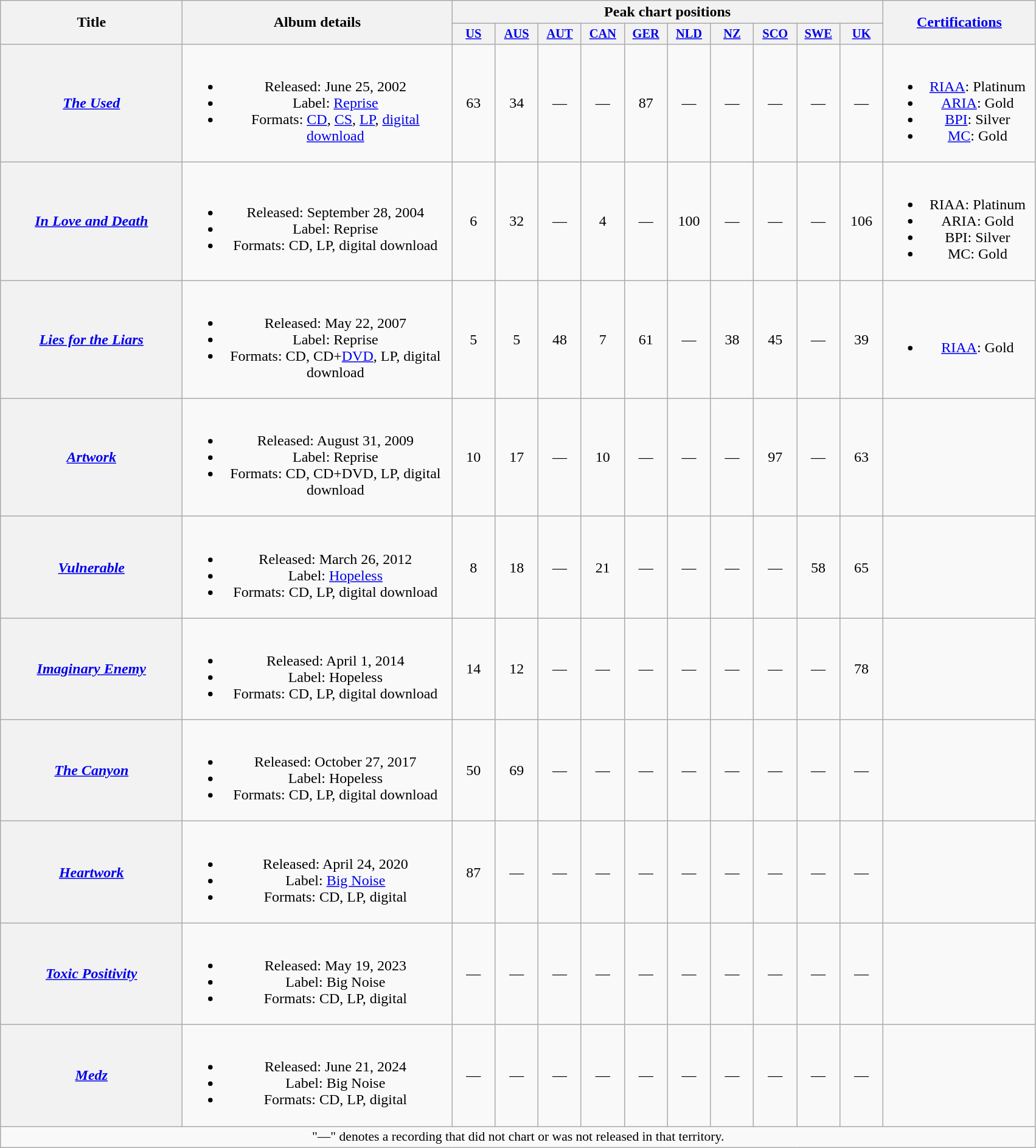<table class="wikitable plainrowheaders" style="text-align:center;">
<tr>
<th scope="col" rowspan="2" style="width:12em;">Title</th>
<th scope="col" rowspan="2" style="width:18em;">Album details</th>
<th scope="col" colspan="10">Peak chart positions</th>
<th scope="col" rowspan="2" style="width:10em;"><a href='#'>Certifications</a></th>
</tr>
<tr>
<th scope="col" style="width:3em;font-size:85%;"><a href='#'>US</a><br></th>
<th scope="col" style="width:3em;font-size:85%;"><a href='#'>AUS</a><br></th>
<th scope="col" style="width:3em;font-size:85%;"><a href='#'>AUT</a><br></th>
<th scope="col" style="width:3em;font-size:85%;"><a href='#'>CAN</a><br></th>
<th scope="col" style="width:3em;font-size:85%;"><a href='#'>GER</a><br></th>
<th scope="col" style="width:3em;font-size:85%;"><a href='#'>NLD</a><br></th>
<th scope="col" style="width:3em;font-size:85%;"><a href='#'>NZ</a><br></th>
<th scope="col" style="width:3em;font-size:85%;"><a href='#'>SCO</a><br></th>
<th scope="col" style="width:3em;font-size:85%;"><a href='#'>SWE</a><br></th>
<th scope="col" style="width:3em;font-size:85%;"><a href='#'>UK</a><br></th>
</tr>
<tr>
<th scope="row"><em><a href='#'>The Used</a></em></th>
<td><br><ul><li>Released: June 25, 2002 </li><li>Label: <a href='#'>Reprise</a></li><li>Formats: <a href='#'>CD</a>, <a href='#'>CS</a>, <a href='#'>LP</a>, <a href='#'>digital download</a></li></ul></td>
<td>63</td>
<td>34</td>
<td>—</td>
<td>—</td>
<td>87</td>
<td>—</td>
<td>—</td>
<td>—</td>
<td>—</td>
<td>—</td>
<td><br><ul><li><a href='#'>RIAA</a>: Platinum</li><li><a href='#'>ARIA</a>: Gold</li><li><a href='#'>BPI</a>: Silver</li><li><a href='#'>MC</a>: Gold</li></ul></td>
</tr>
<tr>
<th scope="row"><em><a href='#'>In Love and Death</a></em></th>
<td><br><ul><li>Released: September 28, 2004 </li><li>Label: Reprise</li><li>Formats: CD, LP, digital download</li></ul></td>
<td>6</td>
<td>32</td>
<td>—</td>
<td>4</td>
<td>—</td>
<td>100</td>
<td>—</td>
<td>—</td>
<td>—</td>
<td>106</td>
<td><br><ul><li>RIAA: Platinum</li><li>ARIA: Gold</li><li>BPI: Silver</li><li>MC: Gold</li></ul></td>
</tr>
<tr>
<th scope="row"><em><a href='#'>Lies for the Liars</a></em></th>
<td><br><ul><li>Released: May 22, 2007 </li><li>Label: Reprise</li><li>Formats: CD, CD+<a href='#'>DVD</a>, LP, digital download</li></ul></td>
<td>5</td>
<td>5</td>
<td>48</td>
<td>7</td>
<td>61</td>
<td>—</td>
<td>38</td>
<td>45</td>
<td>—</td>
<td>39</td>
<td><br><ul><li><a href='#'>RIAA</a>: Gold</li></ul></td>
</tr>
<tr>
<th scope="row"><em><a href='#'>Artwork</a></em></th>
<td><br><ul><li>Released: August 31, 2009 </li><li>Label: Reprise</li><li>Formats: CD, CD+DVD, LP, digital download</li></ul></td>
<td>10</td>
<td>17</td>
<td>—</td>
<td>10</td>
<td>—</td>
<td>—</td>
<td>—</td>
<td>97</td>
<td>—</td>
<td>63</td>
<td></td>
</tr>
<tr>
<th scope="row"><em><a href='#'>Vulnerable</a></em></th>
<td><br><ul><li>Released: March 26, 2012 </li><li>Label: <a href='#'>Hopeless</a></li><li>Formats: CD, LP, digital download</li></ul></td>
<td>8</td>
<td>18</td>
<td>—</td>
<td>21</td>
<td>—</td>
<td>—</td>
<td>—</td>
<td>—</td>
<td>58</td>
<td>65</td>
<td></td>
</tr>
<tr>
<th scope="row"><em><a href='#'>Imaginary Enemy</a></em></th>
<td><br><ul><li>Released: April 1, 2014 </li><li>Label: Hopeless</li><li>Formats: CD, LP, digital download</li></ul></td>
<td>14</td>
<td>12</td>
<td>—</td>
<td>—</td>
<td>—</td>
<td>—</td>
<td>—</td>
<td>—</td>
<td>—</td>
<td>78</td>
<td></td>
</tr>
<tr>
<th scope="row"><em><a href='#'>The Canyon</a></em></th>
<td><br><ul><li>Released: October 27, 2017</li><li>Label: Hopeless</li><li>Formats: CD, LP, digital download</li></ul></td>
<td>50</td>
<td>69</td>
<td>—</td>
<td>—</td>
<td>—</td>
<td>—</td>
<td>—</td>
<td>—</td>
<td>—</td>
<td>—</td>
<td></td>
</tr>
<tr>
<th scope="row"><em><a href='#'>Heartwork</a></em></th>
<td><br><ul><li>Released: April 24, 2020</li><li>Label: <a href='#'>Big Noise</a></li><li>Formats: CD, LP, digital</li></ul></td>
<td>87</td>
<td>—</td>
<td>—</td>
<td>—</td>
<td>—</td>
<td>—</td>
<td>—</td>
<td>—</td>
<td>—</td>
<td>—</td>
<td></td>
</tr>
<tr>
<th scope="row"><em><a href='#'>Toxic Positivity</a></em></th>
<td><br><ul><li>Released: May 19, 2023</li><li>Label: Big Noise</li><li>Formats: CD, LP, digital</li></ul></td>
<td>—</td>
<td>—</td>
<td>—</td>
<td>—</td>
<td>—</td>
<td>—</td>
<td>—</td>
<td>—</td>
<td>—</td>
<td>—</td>
<td></td>
</tr>
<tr>
<th scope="row"><em><a href='#'>Medz</a></em></th>
<td><br><ul><li>Released: June 21, 2024</li><li>Label: Big Noise</li><li>Formats: CD, LP, digital</li></ul></td>
<td>—</td>
<td>—</td>
<td>—</td>
<td>—</td>
<td>—</td>
<td>—</td>
<td>—</td>
<td>—</td>
<td>—</td>
<td>—</td>
<td></td>
</tr>
<tr>
<td colspan="13" style="font-size:90%">"—" denotes a recording that did not chart or was not released in that territory.</td>
</tr>
</table>
